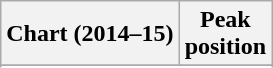<table class="wikitable sortable plainrowheaders">
<tr>
<th scope="col">Chart (2014–15)</th>
<th scope="col">Peak<br>position</th>
</tr>
<tr>
</tr>
<tr>
</tr>
<tr>
</tr>
<tr>
</tr>
<tr>
</tr>
</table>
